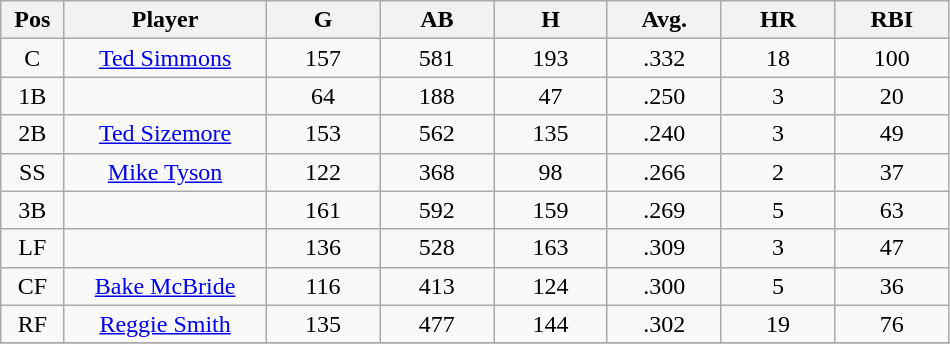<table class="wikitable sortable">
<tr>
<th bgcolor="#DDDDFF" width="5%">Pos</th>
<th bgcolor="#DDDDFF" width="16%">Player</th>
<th bgcolor="#DDDDFF" width="9%">G</th>
<th bgcolor="#DDDDFF" width="9%">AB</th>
<th bgcolor="#DDDDFF" width="9%">H</th>
<th bgcolor="#DDDDFF" width="9%">Avg.</th>
<th bgcolor="#DDDDFF" width="9%">HR</th>
<th bgcolor="#DDDDFF" width="9%">RBI</th>
</tr>
<tr align="center">
<td>C</td>
<td><a href='#'>Ted Simmons</a></td>
<td>157</td>
<td>581</td>
<td>193</td>
<td>.332</td>
<td>18</td>
<td>100</td>
</tr>
<tr align="center">
<td>1B</td>
<td></td>
<td>64</td>
<td>188</td>
<td>47</td>
<td>.250</td>
<td>3</td>
<td>20</td>
</tr>
<tr align="center">
<td>2B</td>
<td><a href='#'>Ted Sizemore</a></td>
<td>153</td>
<td>562</td>
<td>135</td>
<td>.240</td>
<td>3</td>
<td>49</td>
</tr>
<tr align="center">
<td>SS</td>
<td><a href='#'>Mike Tyson</a></td>
<td>122</td>
<td>368</td>
<td>98</td>
<td>.266</td>
<td>2</td>
<td>37</td>
</tr>
<tr align="center">
<td>3B</td>
<td></td>
<td>161</td>
<td>592</td>
<td>159</td>
<td>.269</td>
<td>5</td>
<td>63</td>
</tr>
<tr align="center">
<td>LF</td>
<td></td>
<td>136</td>
<td>528</td>
<td>163</td>
<td>.309</td>
<td>3</td>
<td>47</td>
</tr>
<tr align="center">
<td>CF</td>
<td><a href='#'>Bake McBride</a></td>
<td>116</td>
<td>413</td>
<td>124</td>
<td>.300</td>
<td>5</td>
<td>36</td>
</tr>
<tr align="center">
<td>RF</td>
<td><a href='#'>Reggie Smith</a></td>
<td>135</td>
<td>477</td>
<td>144</td>
<td>.302</td>
<td>19</td>
<td>76</td>
</tr>
<tr align="center">
</tr>
</table>
